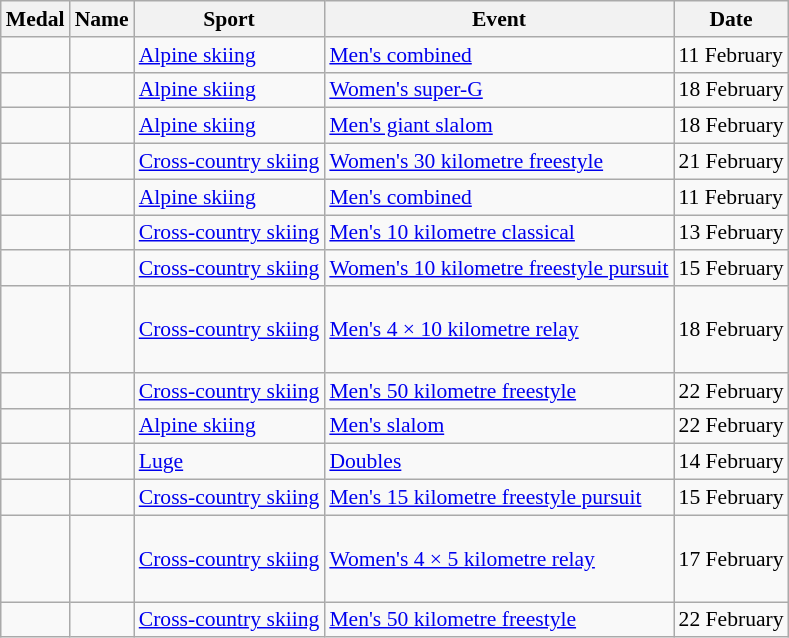<table class="wikitable sortable" style="font-size:90%">
<tr>
<th>Medal</th>
<th>Name</th>
<th>Sport</th>
<th>Event</th>
<th>Date</th>
</tr>
<tr>
<td></td>
<td></td>
<td><a href='#'>Alpine skiing</a></td>
<td><a href='#'>Men's combined</a></td>
<td>11 February</td>
</tr>
<tr>
<td></td>
<td></td>
<td><a href='#'>Alpine skiing</a></td>
<td><a href='#'>Women's super-G</a></td>
<td>18 February</td>
</tr>
<tr>
<td></td>
<td></td>
<td><a href='#'>Alpine skiing</a></td>
<td><a href='#'>Men's giant slalom</a></td>
<td>18 February</td>
</tr>
<tr>
<td></td>
<td></td>
<td><a href='#'>Cross-country skiing</a></td>
<td><a href='#'>Women's 30 kilometre freestyle</a></td>
<td>21 February</td>
</tr>
<tr>
<td></td>
<td></td>
<td><a href='#'>Alpine skiing</a></td>
<td><a href='#'>Men's combined</a></td>
<td>11 February</td>
</tr>
<tr>
<td></td>
<td></td>
<td><a href='#'>Cross-country skiing</a></td>
<td><a href='#'>Men's 10 kilometre classical</a></td>
<td>13 February</td>
</tr>
<tr>
<td></td>
<td></td>
<td><a href='#'>Cross-country skiing</a></td>
<td><a href='#'>Women's 10 kilometre freestyle pursuit</a></td>
<td>15 February</td>
</tr>
<tr>
<td></td>
<td> <br>  <br>  <br> </td>
<td><a href='#'>Cross-country skiing</a></td>
<td><a href='#'>Men's 4 × 10 kilometre relay</a></td>
<td>18 February</td>
</tr>
<tr>
<td></td>
<td></td>
<td><a href='#'>Cross-country skiing</a></td>
<td><a href='#'>Men's 50 kilometre freestyle</a></td>
<td>22 February</td>
</tr>
<tr>
<td></td>
<td></td>
<td><a href='#'>Alpine skiing</a></td>
<td><a href='#'>Men's slalom</a></td>
<td>22 February</td>
</tr>
<tr>
<td></td>
<td> <br> </td>
<td><a href='#'>Luge</a></td>
<td><a href='#'>Doubles</a></td>
<td>14 February</td>
</tr>
<tr>
<td></td>
<td></td>
<td><a href='#'>Cross-country skiing</a></td>
<td><a href='#'>Men's 15 kilometre freestyle pursuit</a></td>
<td>15 February</td>
</tr>
<tr>
<td></td>
<td> <br>  <br>  <br> </td>
<td><a href='#'>Cross-country skiing</a></td>
<td><a href='#'>Women's 4 × 5 kilometre relay</a></td>
<td>17 February</td>
</tr>
<tr>
<td></td>
<td></td>
<td><a href='#'>Cross-country skiing</a></td>
<td><a href='#'>Men's 50 kilometre freestyle</a></td>
<td>22 February</td>
</tr>
</table>
